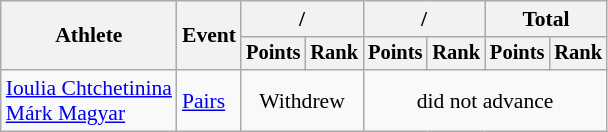<table class="wikitable" style="font-size:90%; text-align:center">
<tr>
<th rowspan=2>Athlete</th>
<th rowspan=2>Event</th>
<th colspan=2> / </th>
<th colspan=2> / </th>
<th colspan=2>Total</th>
</tr>
<tr style=font-size:95%>
<th>Points</th>
<th>Rank</th>
<th>Points</th>
<th>Rank</th>
<th>Points</th>
<th>Rank</th>
</tr>
<tr>
<td align=left><a href='#'>Ioulia Chtchetinina</a><br><a href='#'>Márk Magyar</a></td>
<td align=left><a href='#'>Pairs</a></td>
<td colspan=2>Withdrew</td>
<td colspan=4>did not advance</td>
</tr>
</table>
